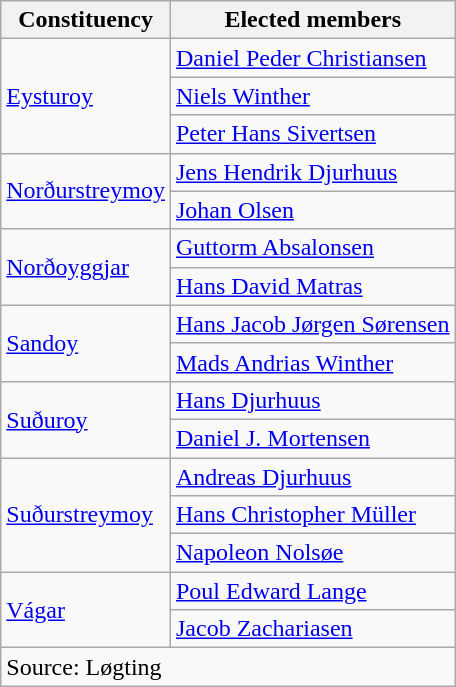<table class=wikitable>
<tr>
<th>Constituency</th>
<th>Elected members</th>
</tr>
<tr>
<td rowspan=3><a href='#'>Eysturoy</a></td>
<td><a href='#'>Daniel Peder Christiansen</a></td>
</tr>
<tr>
<td><a href='#'>Niels Winther</a></td>
</tr>
<tr>
<td><a href='#'>Peter Hans Sivertsen</a></td>
</tr>
<tr>
<td rowspan=2><a href='#'>Norðurstreymoy</a></td>
<td><a href='#'>Jens Hendrik Djurhuus</a></td>
</tr>
<tr>
<td><a href='#'>Johan Olsen</a></td>
</tr>
<tr>
<td rowspan=2><a href='#'>Norðoyggjar</a></td>
<td><a href='#'>Guttorm Absalonsen</a></td>
</tr>
<tr>
<td><a href='#'>Hans David Matras</a></td>
</tr>
<tr>
<td rowspan=2><a href='#'>Sandoy</a></td>
<td><a href='#'>Hans Jacob Jørgen Sørensen</a></td>
</tr>
<tr>
<td><a href='#'>Mads Andrias Winther</a></td>
</tr>
<tr>
<td rowspan=2><a href='#'>Suðuroy</a></td>
<td><a href='#'>Hans Djurhuus</a></td>
</tr>
<tr>
<td><a href='#'>Daniel J. Mortensen</a></td>
</tr>
<tr>
<td rowspan=3><a href='#'>Suðurstreymoy</a></td>
<td><a href='#'>Andreas Djurhuus</a></td>
</tr>
<tr>
<td><a href='#'>Hans Christopher Müller</a></td>
</tr>
<tr>
<td><a href='#'>Napoleon Nolsøe</a></td>
</tr>
<tr>
<td rowspan=2><a href='#'>Vágar</a></td>
<td><a href='#'>Poul Edward Lange</a></td>
</tr>
<tr>
<td><a href='#'>Jacob Zachariasen</a></td>
</tr>
<tr>
<td colspan=2>Source: Løgting</td>
</tr>
</table>
